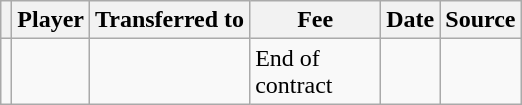<table class="wikitable plainrowheaders sortable">
<tr>
<th></th>
<th scope="col">Player</th>
<th>Transferred to</th>
<th style="width: 80px;">Fee</th>
<th scope="col">Date</th>
<th scope="col">Source</th>
</tr>
<tr>
<td align="center"></td>
<td> </td>
<td></td>
<td>End of contract</td>
<td></td>
<td></td>
</tr>
</table>
